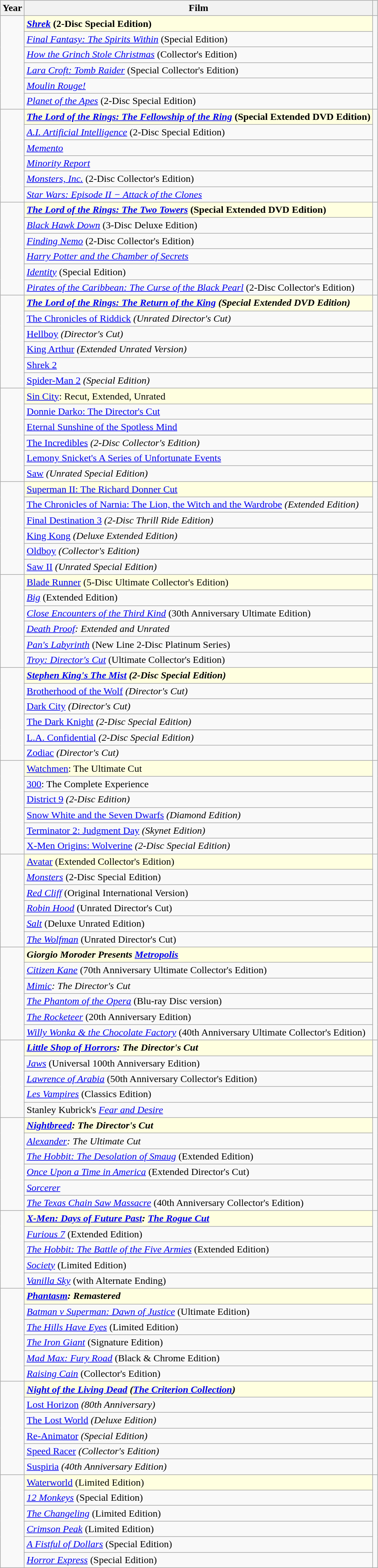<table class="wikitable">
<tr>
<th>Year</th>
<th>Film</th>
<th></th>
</tr>
<tr>
<td rowspan="6"></td>
<td style="background:lightyellow"><strong><em><a href='#'>Shrek</a></em></strong> <strong>(2-Disc Special Edition)</strong></td>
<td rowspan="6"></td>
</tr>
<tr>
<td><em><a href='#'>Final Fantasy: The Spirits Within</a></em> (Special Edition)</td>
</tr>
<tr>
<td><a href='#'><em>How the Grinch Stole Christmas</em></a> (Collector's Edition)</td>
</tr>
<tr>
<td><em><a href='#'>Lara Croft: Tomb Raider</a></em> (Special Collector's Edition)</td>
</tr>
<tr>
<td><em><a href='#'>Moulin Rouge!</a></em></td>
</tr>
<tr>
<td><a href='#'><em>Planet of the Apes</em></a> (2-Disc Special Edition)</td>
</tr>
<tr>
<td rowspan="6"></td>
<td style="background:lightyellow"><strong><em><a href='#'>The Lord of the Rings: The Fellowship of the Ring</a></em></strong> <strong>(Special Extended DVD Edition)</strong></td>
<td rowspan="6"></td>
</tr>
<tr>
<td><em><a href='#'>A.I. Artificial Intelligence</a></em> (2-Disc Special Edition)</td>
</tr>
<tr>
<td><em><a href='#'>Memento</a></em></td>
</tr>
<tr>
<td><em><a href='#'>Minority Report</a></em></td>
</tr>
<tr>
<td><em><a href='#'>Monsters, Inc.</a></em> (2-Disc Collector's Edition)</td>
</tr>
<tr>
<td><em><a href='#'>Star Wars: Episode II − Attack of the Clones</a></em></td>
</tr>
<tr>
<td rowspan="6"></td>
<td style="background:lightyellow"><strong><em><a href='#'>The Lord of the Rings: The Two Towers</a></em></strong> <strong>(Special Extended DVD Edition)</strong></td>
<td rowspan="6"></td>
</tr>
<tr>
<td><em><a href='#'>Black Hawk Down</a></em> (3-Disc Deluxe Edition)</td>
</tr>
<tr>
<td><em><a href='#'>Finding Nemo</a></em> (2-Disc Collector's Edition)</td>
</tr>
<tr>
<td><em><a href='#'>Harry Potter and the Chamber of Secrets</a></em></td>
</tr>
<tr>
<td><a href='#'><em>Identity</em></a> (Special Edition)</td>
</tr>
<tr>
<td><em><a href='#'>Pirates of the Caribbean: The Curse of the Black Pearl</a></em> (2-Disc Collector's Edition)</td>
</tr>
<tr>
<td rowspan="6"></td>
<td style="background:lightyellow"><strong><em><a href='#'>The Lord of the Rings: The Return of the King</a><em> (Special Extended DVD Edition)<strong></td>
<td rowspan="6"></td>
</tr>
<tr>
<td></em><a href='#'>The Chronicles of Riddick</a><em> (Unrated Director's Cut)</td>
</tr>
<tr>
<td></em><a href='#'>Hellboy</a><em> (Director's Cut)</td>
</tr>
<tr>
<td></em><a href='#'>King Arthur</a><em> (Extended Unrated Version)</td>
</tr>
<tr>
<td></em><a href='#'>Shrek 2</a><em></td>
</tr>
<tr>
<td></em><a href='#'>Spider-Man 2</a><em> (Special Edition)</td>
</tr>
<tr>
<td rowspan="6"></td>
<td style="background:lightyellow"></em></strong><a href='#'>Sin City</a>: Recut, Extended, Unrated<strong><em></td>
<td rowspan="6"></td>
</tr>
<tr>
<td></em><a href='#'>Donnie Darko: The Director's Cut</a><em></td>
</tr>
<tr>
<td></em><a href='#'>Eternal Sunshine of the Spotless Mind</a><em></td>
</tr>
<tr>
<td></em><a href='#'>The Incredibles</a><em> (2-Disc Collector's Edition)</td>
</tr>
<tr>
<td></em><a href='#'>Lemony Snicket's A Series of Unfortunate Events</a><em></td>
</tr>
<tr>
<td></em><a href='#'>Saw</a><em> (Unrated Special Edition)</td>
</tr>
<tr>
<td rowspan="6"></td>
<td style="background:lightyellow"></em></strong><a href='#'>Superman II: The Richard Donner Cut</a><strong><em></td>
<td rowspan="6"></td>
</tr>
<tr>
<td></em><a href='#'>The Chronicles of Narnia: The Lion, the Witch and the Wardrobe</a><em> (Extended Edition)</td>
</tr>
<tr>
<td></em><a href='#'>Final Destination 3</a><em> (2-Disc Thrill Ride Edition)</td>
</tr>
<tr>
<td></em><a href='#'>King Kong</a><em> (Deluxe Extended Edition)</td>
</tr>
<tr>
<td></em><a href='#'>Oldboy</a><em> (Collector's Edition)</td>
</tr>
<tr>
<td></em><a href='#'>Saw II</a><em> (Unrated Special Edition)</td>
</tr>
<tr>
<td rowspan="6"></td>
<td style="background:lightyellow"></em></strong><a href='#'>Blade Runner</a></em> (5-Disc Ultimate Collector's Edition)</strong></td>
<td rowspan="6"></td>
</tr>
<tr>
<td><em><a href='#'>Big</a></em> (Extended Edition)</td>
</tr>
<tr>
<td><em><a href='#'>Close Encounters of the Third Kind</a></em> (30th Anniversary Ultimate Edition)</td>
</tr>
<tr>
<td><em><a href='#'>Death Proof</a>: Extended and Unrated</em></td>
</tr>
<tr>
<td><em><a href='#'>Pan's Labyrinth</a></em> (New Line 2-Disc Platinum Series)</td>
</tr>
<tr>
<td><em><a href='#'>Troy: Director's Cut</a></em> (Ultimate Collector's Edition)</td>
</tr>
<tr>
<td rowspan="6"></td>
<td style="background:lightyellow"><strong><em><a href='#'>Stephen King's The Mist</a><em> (2-Disc Special Edition)<strong></td>
<td rowspan="6"></td>
</tr>
<tr>
<td></em><a href='#'>Brotherhood of the Wolf</a><em> (Director's Cut)</td>
</tr>
<tr>
<td></em><a href='#'>Dark City</a><em> (Director's Cut)</td>
</tr>
<tr>
<td></em><a href='#'>The Dark Knight</a><em> (2-Disc Special Edition)</td>
</tr>
<tr>
<td></em><a href='#'>L.A. Confidential</a><em> (2-Disc Special Edition)</td>
</tr>
<tr>
<td></em><a href='#'>Zodiac</a><em> (Director's Cut)</td>
</tr>
<tr>
<td rowspan="6"></td>
<td style="background:lightyellow"></em></strong><a href='#'>Watchmen</a>: The Ultimate Cut<strong><em></td>
<td rowspan="6"></td>
</tr>
<tr>
<td></em><a href='#'>300</a>: The Complete Experience<em></td>
</tr>
<tr>
<td></em><a href='#'>District 9</a><em> (2-Disc Edition)</td>
</tr>
<tr>
<td></em><a href='#'>Snow White and the Seven Dwarfs</a><em> (Diamond Edition)</td>
</tr>
<tr>
<td></em><a href='#'>Terminator 2: Judgment Day</a><em> (Skynet Edition)</td>
</tr>
<tr>
<td></em><a href='#'>X-Men Origins: Wolverine</a><em> (2-Disc Special Edition)</td>
</tr>
<tr>
<td rowspan="6"></td>
<td style="background:lightyellow"></em></strong><a href='#'>Avatar</a></em> (Extended Collector's Edition)</strong></td>
<td rowspan="6"></td>
</tr>
<tr>
<td><em><a href='#'>Monsters</a></em> (2-Disc Special Edition)</td>
</tr>
<tr>
<td><em><a href='#'>Red Cliff</a></em> (Original International Version)</td>
</tr>
<tr>
<td><em><a href='#'>Robin Hood</a></em> (Unrated Director's Cut)</td>
</tr>
<tr>
<td><em><a href='#'>Salt</a></em> (Deluxe Unrated Edition)</td>
</tr>
<tr>
<td><em><a href='#'>The Wolfman</a></em> (Unrated Director's Cut)</td>
</tr>
<tr>
<td rowspan="6"></td>
<td style="background:lightyellow"><strong><em>Giorgio Moroder Presents <a href='#'>Metropolis</a></em></strong></td>
<td rowspan="6"></td>
</tr>
<tr>
<td><em><a href='#'>Citizen Kane</a></em> (70th Anniversary Ultimate Collector's Edition)</td>
</tr>
<tr>
<td><em><a href='#'>Mimic</a>: The Director's Cut</em></td>
</tr>
<tr>
<td><em><a href='#'>The Phantom of the Opera</a></em> (Blu-ray Disc version)</td>
</tr>
<tr>
<td><em><a href='#'>The Rocketeer</a></em> (20th Anniversary Edition)</td>
</tr>
<tr>
<td><em><a href='#'>Willy Wonka & the Chocolate Factory</a></em> (40th Anniversary Ultimate Collector's Edition)</td>
</tr>
<tr>
<td rowspan="5"></td>
<td style="background:lightyellow"><strong><em><a href='#'>Little Shop of Horrors</a>: The Director's Cut</em></strong></td>
<td rowspan="5"></td>
</tr>
<tr>
<td><em><a href='#'>Jaws</a></em> (Universal 100th Anniversary Edition)</td>
</tr>
<tr>
<td><em><a href='#'>Lawrence of Arabia</a></em> (50th Anniversary Collector's Edition)</td>
</tr>
<tr>
<td><em><a href='#'>Les Vampires</a></em> (Classics Edition)</td>
</tr>
<tr>
<td>Stanley Kubrick's <em><a href='#'>Fear and Desire</a></em></td>
</tr>
<tr>
<td rowspan="6"></td>
<td style="background:lightyellow"><strong><em><a href='#'>Nightbreed</a>: The Director's Cut</em></strong></td>
<td rowspan="6"></td>
</tr>
<tr>
<td><em><a href='#'>Alexander</a>: The Ultimate Cut</em></td>
</tr>
<tr>
<td><em><a href='#'>The Hobbit: The Desolation of Smaug</a></em> (Extended Edition)</td>
</tr>
<tr>
<td><em><a href='#'>Once Upon a Time in America</a></em> (Extended Director's Cut)</td>
</tr>
<tr>
<td><em><a href='#'>Sorcerer</a></em></td>
</tr>
<tr>
<td><em><a href='#'>The Texas Chain Saw Massacre</a></em> (40th Anniversary Collector's Edition)</td>
</tr>
<tr>
<td rowspan="5"></td>
<td style="background:lightyellow"><strong><em><a href='#'>X-Men: Days of Future Past</a>: <a href='#'>The Rogue Cut</a></em></strong></td>
<td rowspan="5"></td>
</tr>
<tr>
<td><em><a href='#'>Furious 7</a></em> (Extended Edition)</td>
</tr>
<tr>
<td><em><a href='#'>The Hobbit: The Battle of the Five Armies</a></em> (Extended Edition)</td>
</tr>
<tr>
<td><em><a href='#'>Society</a></em> (Limited Edition)</td>
</tr>
<tr>
<td><em><a href='#'>Vanilla Sky</a></em> (with Alternate Ending)</td>
</tr>
<tr>
<td rowspan="6"></td>
<td style="background:lightyellow"><strong><em><a href='#'>Phantasm</a>: Remastered</em></strong></td>
<td rowspan="6"></td>
</tr>
<tr>
<td><em><a href='#'>Batman v Superman: Dawn of Justice</a></em> (Ultimate Edition)</td>
</tr>
<tr>
<td><em><a href='#'>The Hills Have Eyes</a></em> (Limited Edition)</td>
</tr>
<tr>
<td><em><a href='#'>The Iron Giant</a></em> (Signature Edition)</td>
</tr>
<tr>
<td><em><a href='#'>Mad Max: Fury Road</a></em> (Black & Chrome Edition)</td>
</tr>
<tr>
<td><em><a href='#'>Raising Cain</a></em> (Collector's Edition)</td>
</tr>
<tr>
<td rowspan="6"></td>
<td style="background:lightyellow"><strong><em><a href='#'>Night of the Living Dead</a><em> (<a href='#'>The Criterion Collection</a>)<strong></td>
<td rowspan="6"></td>
</tr>
<tr>
<td></em><a href='#'>Lost Horizon</a><em> (80th Anniversary)</td>
</tr>
<tr>
<td></em><a href='#'>The Lost World</a><em> (Deluxe Edition)</td>
</tr>
<tr>
<td></em><a href='#'>Re-Animator</a><em> (Special Edition)</td>
</tr>
<tr>
<td></em><a href='#'>Speed Racer</a><em> (Collector's Edition)</td>
</tr>
<tr>
<td></em><a href='#'>Suspiria</a><em> (40th Anniversary Edition)</td>
</tr>
<tr>
<td rowspan="6"></td>
<td style="background:lightyellow"></em></strong><a href='#'>Waterworld</a></em> (Limited Edition)</strong></td>
<td rowspan="6"></td>
</tr>
<tr>
<td><em><a href='#'>12 Monkeys</a></em> (Special Edition)</td>
</tr>
<tr>
<td><em><a href='#'>The Changeling</a></em> (Limited Edition)</td>
</tr>
<tr>
<td><em><a href='#'>Crimson Peak</a></em> (Limited Edition)</td>
</tr>
<tr>
<td><em><a href='#'>A Fistful of Dollars</a></em> (Special Edition)</td>
</tr>
<tr>
<td><em><a href='#'>Horror Express</a></em> (Special Edition)</td>
</tr>
</table>
